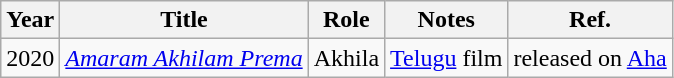<table class="wikitable sortable">
<tr>
<th>Year</th>
<th>Title</th>
<th>Role</th>
<th>Notes</th>
<th>Ref.</th>
</tr>
<tr>
<td>2020</td>
<td><em><a href='#'>Amaram Akhilam Prema</a></em></td>
<td>Akhila</td>
<td><a href='#'>Telugu</a> film</td>
<td>released on <a href='#'> Aha</a></td>
</tr>
</table>
